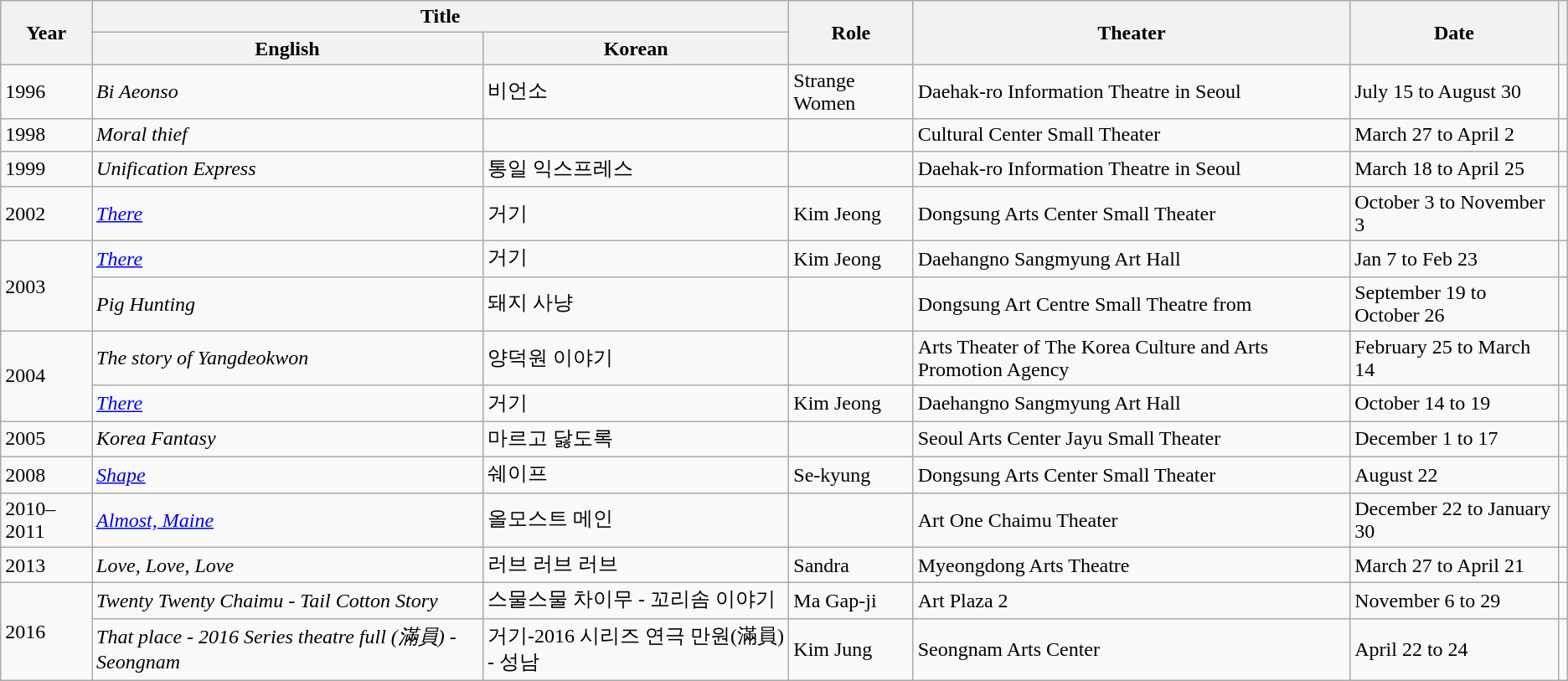<table class="wikitable sortable plainrowheaders" style="text-align:left; font-size:100%;">
<tr>
<th rowspan="2" scope="col">Year</th>
<th colspan="2" scope="col">Title</th>
<th rowspan="2" scope="col">Role</th>
<th rowspan="2" scope="col">Theater</th>
<th rowspan="2" scope="col">Date</th>
<th rowspan="2" scope="col" class="unsortable"></th>
</tr>
<tr>
<th>English</th>
<th>Korean</th>
</tr>
<tr>
<td>1996</td>
<td><em>Bi Aeonso</em></td>
<td>비언소</td>
<td>Strange Women</td>
<td>Daehak-ro Information Theatre in Seoul</td>
<td>July 15 to August 30</td>
<td></td>
</tr>
<tr>
<td>1998</td>
<td><em>Moral thief</em></td>
<td></td>
<td></td>
<td>Cultural Center Small Theater</td>
<td>March 27 to April 2</td>
<td></td>
</tr>
<tr>
<td>1999</td>
<td><em>Unification Express</em></td>
<td>통일 익스프레스</td>
<td></td>
<td>Daehak-ro Information Theatre in Seoul</td>
<td>March 18 to April 25</td>
<td></td>
</tr>
<tr>
<td>2002</td>
<td><em><a href='#'>There</a></em></td>
<td>거기</td>
<td>Kim Jeong</td>
<td>Dongsung Arts Center Small Theater</td>
<td>October 3 to November 3</td>
<td></td>
</tr>
<tr>
<td rowspan="2">2003</td>
<td><em><a href='#'>There</a></em></td>
<td>거기</td>
<td>Kim Jeong</td>
<td>Daehangno Sangmyung Art Hall</td>
<td>Jan 7 to Feb 23</td>
<td></td>
</tr>
<tr>
<td><em>Pig Hunting</em></td>
<td>돼지 사냥</td>
<td></td>
<td>Dongsung Art Centre Small Theatre from</td>
<td>September 19 to October 26</td>
<td></td>
</tr>
<tr>
<td rowspan="2">2004</td>
<td><em>The story of Yangdeokwon</em></td>
<td>양덕원 이야기</td>
<td></td>
<td>Arts Theater of The Korea Culture and Arts Promotion Agency</td>
<td>February 25 to March 14</td>
<td></td>
</tr>
<tr>
<td><em><a href='#'>There</a></em></td>
<td>거기</td>
<td>Kim Jeong</td>
<td>Daehangno Sangmyung Art Hall</td>
<td>October 14 to 19</td>
<td></td>
</tr>
<tr>
<td>2005</td>
<td><em>Korea Fantasy</em></td>
<td>마르고 닳도록</td>
<td></td>
<td>Seoul Arts Center Jayu Small Theater</td>
<td>December 1 to 17</td>
<td></td>
</tr>
<tr>
<td>2008</td>
<td><em><a href='#'>Shape</a></em></td>
<td>쉐이프</td>
<td>Se-kyung</td>
<td>Dongsung Arts Center Small Theater</td>
<td>August 22</td>
<td><br></td>
</tr>
<tr>
<td>2010–2011</td>
<td><em><a href='#'>Almost, Maine</a></em></td>
<td>올모스트 메인</td>
<td></td>
<td>Art One Chaimu Theater</td>
<td>December 22 to January 30</td>
<td></td>
</tr>
<tr>
<td>2013</td>
<td><em>Love, Love, Love</em></td>
<td>러브 러브 러브</td>
<td>Sandra</td>
<td>Myeongdong Arts Theatre</td>
<td>March 27 to April 21</td>
<td></td>
</tr>
<tr>
<td rowspan="2">2016</td>
<td><em>Twenty Twenty Chaimu - Tail Cotton Story</em></td>
<td>스물스물 차이무 - 꼬리솜 이야기</td>
<td>Ma Gap-ji</td>
<td>Art Plaza 2</td>
<td>November 6 to 29</td>
<td></td>
</tr>
<tr>
<td><em>That place - 2016 Series theatre full (滿員) - Seongnam</em></td>
<td>거기-2016 시리즈 연극 만원(滿員) - 성남</td>
<td>Kim Jung</td>
<td>Seongnam Arts Center</td>
<td>April 22 to 24</td>
<td></td>
</tr>
</table>
